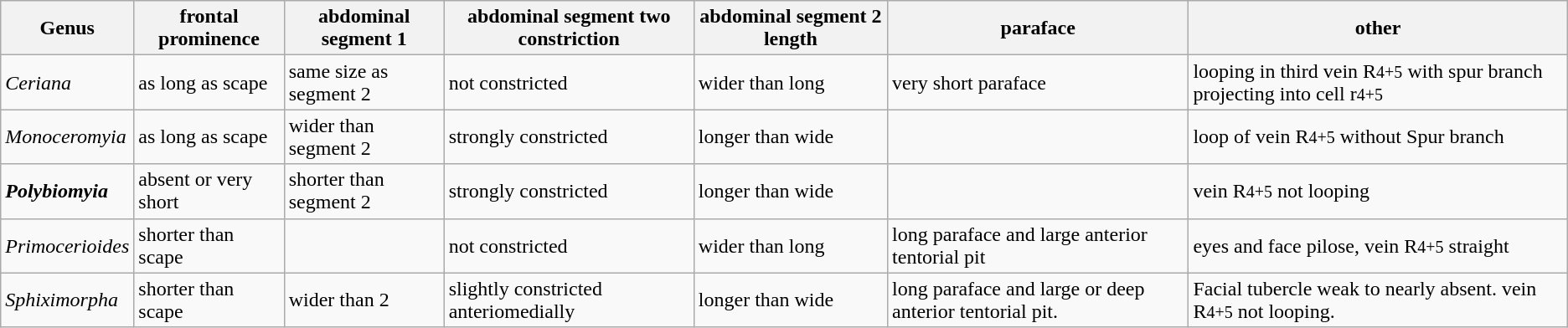<table class="wikitable sortable collapsible" border="1">
<tr>
<th>Genus</th>
<th>frontal prominence</th>
<th>abdominal segment 1</th>
<th>abdominal segment two constriction</th>
<th>abdominal segment 2 length</th>
<th>paraface</th>
<th>other</th>
</tr>
<tr>
<td><em>Ceriana</em></td>
<td>as long as scape</td>
<td>same size as segment 2</td>
<td>not constricted</td>
<td>wider than long</td>
<td>very short paraface</td>
<td>looping in third vein R<small>4+5</small> with spur branch projecting into cell r<small>4+5</small></td>
</tr>
<tr>
<td><em>Monoceromyia</em></td>
<td>as long as scape</td>
<td>wider than segment 2</td>
<td>strongly constricted</td>
<td>longer than wide</td>
<td></td>
<td>loop of vein R<small>4+5</small> without Spur branch</td>
</tr>
<tr>
<td><strong><em>Polybiomyia</em></strong></td>
<td>absent or very short</td>
<td>shorter than segment 2</td>
<td>strongly constricted</td>
<td>longer than wide</td>
<td></td>
<td>vein R<small>4+5</small> not looping</td>
</tr>
<tr>
<td><em>Primocerioides</em></td>
<td>shorter than scape</td>
<td></td>
<td>not constricted</td>
<td>wider than long</td>
<td>long paraface and large anterior tentorial pit</td>
<td>eyes and face pilose, vein R<small>4+5</small> straight</td>
</tr>
<tr>
<td><em>Sphiximorpha</em></td>
<td>shorter than scape</td>
<td>wider than 2</td>
<td>slightly constricted anteriomedially</td>
<td>longer than wide</td>
<td>long paraface and large or deep anterior tentorial pit.</td>
<td>Facial tubercle weak to nearly absent. vein R<small>4+5</small> not looping.</td>
</tr>
</table>
